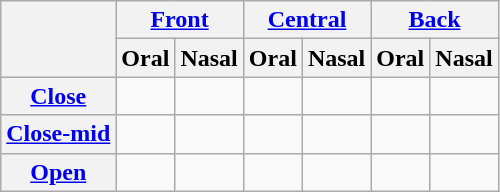<table class="wikitable" style="text-align:center">
<tr>
<th rowspan="2"></th>
<th colspan="2" align="center"><a href='#'>Front</a></th>
<th colspan="2" align="center"><a href='#'>Central</a></th>
<th colspan="2" align="center"><a href='#'>Back</a></th>
</tr>
<tr>
<th align="center">Oral</th>
<th align="center">Nasal</th>
<th align="center">Oral</th>
<th align="center">Nasal</th>
<th align="center">Oral</th>
<th align="center">Nasal</th>
</tr>
<tr>
<th align="center"><a href='#'>Close</a></th>
<td align="center"></td>
<td align="center"></td>
<td align="center"></td>
<td align="center"></td>
<td align="center"></td>
<td align="center"></td>
</tr>
<tr>
<th align="center"><a href='#'>Close-mid</a></th>
<td align="center"></td>
<td align="center"></td>
<td align="center"></td>
<td align="center"></td>
<td align="center"></td>
<td align="center"></td>
</tr>
<tr>
<th align="center"><a href='#'>Open</a></th>
<td align="center"></td>
<td></td>
<td align="center"></td>
<td></td>
<td align="center"></td>
<td></td>
</tr>
</table>
